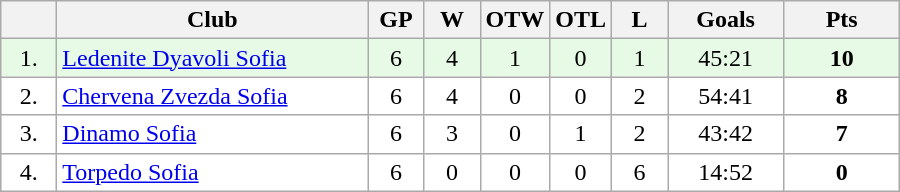<table class="wikitable">
<tr>
<th width="30"></th>
<th width="200">Club</th>
<th width="30">GP</th>
<th width="30">W</th>
<th width="30">OTW</th>
<th width="30">OTL</th>
<th width="30">L</th>
<th width="70">Goals</th>
<th width="70">Pts</th>
</tr>
<tr bgcolor="#e6fae6" align="center">
<td>1.</td>
<td align="left"><a href='#'>Ledenite Dyavoli Sofia</a></td>
<td>6</td>
<td>4</td>
<td>1</td>
<td>0</td>
<td>1</td>
<td>45:21</td>
<td><strong>10</strong></td>
</tr>
<tr bgcolor="#FFFFFF" align="center">
<td>2.</td>
<td align="left"><a href='#'>Chervena Zvezda Sofia</a></td>
<td>6</td>
<td>4</td>
<td>0</td>
<td>0</td>
<td>2</td>
<td>54:41</td>
<td><strong>8</strong></td>
</tr>
<tr bgcolor="#FFFFFF" align="center">
<td>3.</td>
<td align="left"><a href='#'>Dinamo Sofia</a></td>
<td>6</td>
<td>3</td>
<td>0</td>
<td>1</td>
<td>2</td>
<td>43:42</td>
<td><strong>7</strong></td>
</tr>
<tr bgcolor="#FFFFFF" align="center">
<td>4.</td>
<td align="left"><a href='#'>Torpedo Sofia</a></td>
<td>6</td>
<td>0</td>
<td>0</td>
<td>0</td>
<td>6</td>
<td>14:52</td>
<td><strong>0</strong></td>
</tr>
</table>
